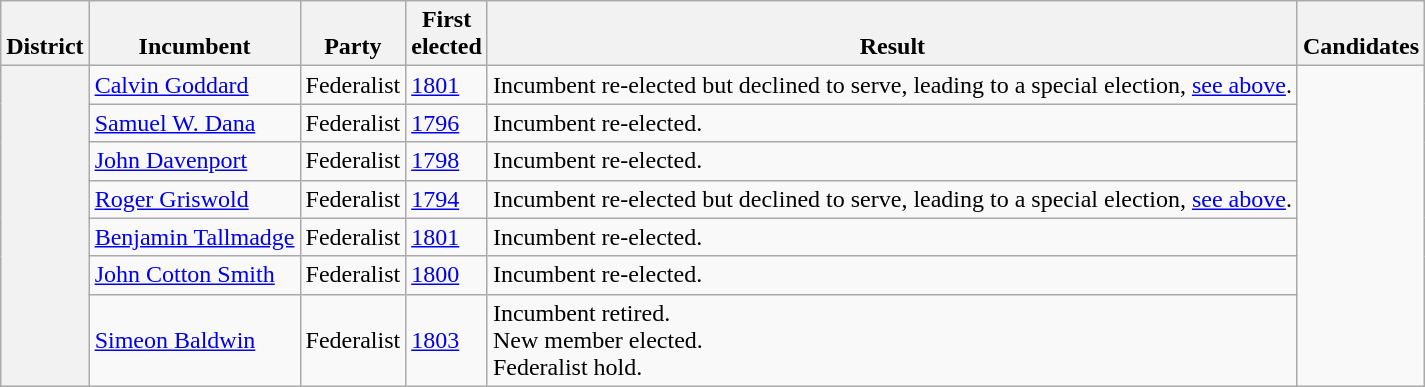<table class=wikitable>
<tr valign=bottom>
<th>District</th>
<th>Incumbent</th>
<th>Party</th>
<th>First<br>elected</th>
<th>Result</th>
<th>Candidates</th>
</tr>
<tr>
<th rowspan=7><br></th>
<td><a href='#'>Calvin Goddard</a></td>
<td>Federalist</td>
<td><a href='#'>1801 </a></td>
<td>Incumbent re-elected but declined to serve, leading to a special election, <a href='#'>see above</a>.</td>
<td rowspan=7 nowrap></td>
</tr>
<tr>
<td><a href='#'>Samuel W. Dana</a></td>
<td>Federalist</td>
<td><a href='#'>1796</a></td>
<td>Incumbent re-elected.</td>
</tr>
<tr>
<td><a href='#'>John Davenport</a></td>
<td>Federalist</td>
<td><a href='#'>1798</a></td>
<td>Incumbent re-elected.</td>
</tr>
<tr>
<td><a href='#'>Roger Griswold</a></td>
<td>Federalist</td>
<td><a href='#'>1794</a></td>
<td>Incumbent re-elected but declined to serve, leading to a special election, <a href='#'>see above</a>.</td>
</tr>
<tr>
<td><a href='#'>Benjamin Tallmadge</a></td>
<td>Federalist</td>
<td><a href='#'>1801 </a></td>
<td>Incumbent re-elected.</td>
</tr>
<tr>
<td><a href='#'>John Cotton Smith</a></td>
<td>Federalist</td>
<td><a href='#'>1800</a></td>
<td>Incumbent re-elected.</td>
</tr>
<tr>
<td><a href='#'>Simeon Baldwin</a></td>
<td>Federalist</td>
<td><a href='#'>1803 </a></td>
<td>Incumbent retired.<br>New member elected.<br>Federalist hold.</td>
</tr>
</table>
